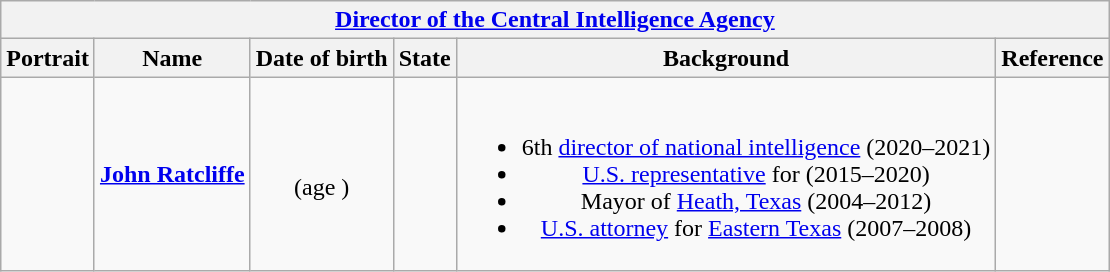<table class="wikitable collapsible" style="text-align:center;">
<tr>
<th colspan="6"><a href='#'>Director of the Central Intelligence Agency</a></th>
</tr>
<tr>
<th>Portrait</th>
<th>Name</th>
<th>Date of birth</th>
<th>State</th>
<th>Background</th>
<th>Reference</th>
</tr>
<tr>
<td></td>
<td><strong><a href='#'>John Ratcliffe</a></strong></td>
<td><br>(age )</td>
<td></td>
<td><br><ul><li>6th <a href='#'>director of national intelligence</a> (2020–2021)</li><li><a href='#'>U.S. representative</a> for  (2015–2020)</li><li>Mayor of <a href='#'>Heath, Texas</a> (2004–2012)</li><li><a href='#'>U.S. attorney</a> for <a href='#'>Eastern Texas</a> (2007–2008)</li></ul></td>
<td></td>
</tr>
</table>
